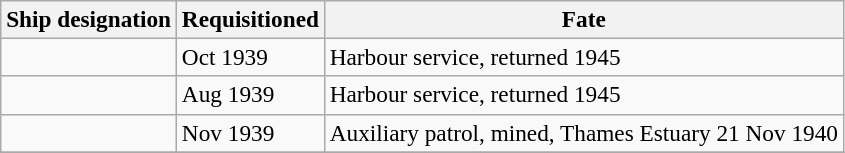<table class="wikitable" style="font-size:97%;">
<tr>
<th>Ship designation</th>
<th>Requisitioned</th>
<th>Fate</th>
</tr>
<tr>
<td></td>
<td>Oct 1939</td>
<td>Harbour service, returned 1945</td>
</tr>
<tr>
<td></td>
<td>Aug 1939</td>
<td>Harbour service, returned 1945</td>
</tr>
<tr>
<td></td>
<td>Nov 1939</td>
<td>Auxiliary patrol, mined, Thames Estuary 21 Nov 1940</td>
</tr>
<tr>
</tr>
</table>
